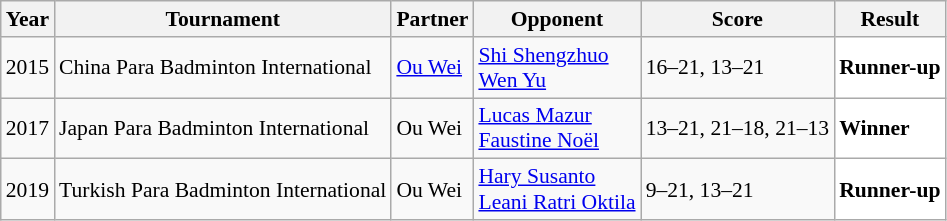<table class="sortable wikitable" style="font-size: 90%;">
<tr>
<th>Year</th>
<th>Tournament</th>
<th>Partner</th>
<th>Opponent</th>
<th>Score</th>
<th>Result</th>
</tr>
<tr>
<td align="center">2015</td>
<td align="left">China Para Badminton International</td>
<td> <a href='#'>Ou Wei</a></td>
<td align="left"> <a href='#'>Shi Shengzhuo</a><br> <a href='#'>Wen Yu</a></td>
<td align="left">16–21, 13–21</td>
<td style="text-align:left; background:white"> <strong>Runner-up</strong></td>
</tr>
<tr>
<td align="center">2017</td>
<td align="left">Japan Para Badminton International</td>
<td> Ou Wei</td>
<td align="left"> <a href='#'>Lucas Mazur</a><br> <a href='#'>Faustine Noël</a></td>
<td align="left">13–21, 21–18, 21–13</td>
<td style="text-align:left; background:white"> <strong>Winner</strong></td>
</tr>
<tr>
<td align="center">2019</td>
<td align="left">Turkish Para Badminton International</td>
<td> Ou Wei</td>
<td align="left"> <a href='#'>Hary Susanto</a><br> <a href='#'>Leani Ratri Oktila</a></td>
<td align="left">9–21, 13–21</td>
<td style="text-align:left; background:white"> <strong>Runner-up</strong></td>
</tr>
</table>
